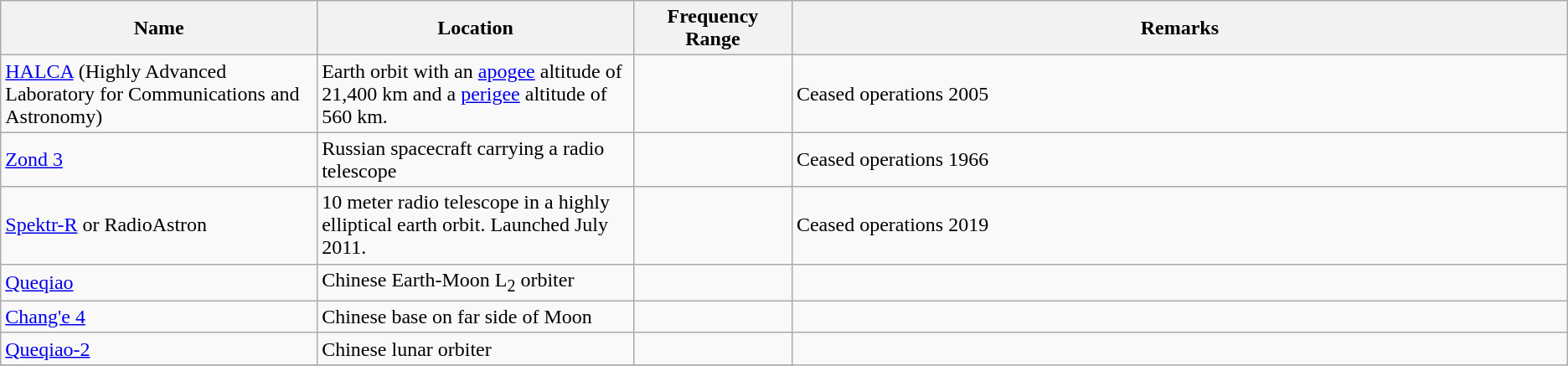<table class="wikitable">
<tr>
<th style="width:20%;">Name</th>
<th style="width:20%;">Location</th>
<th style="width:10%;">Frequency Range</th>
<th style="width:49%;">Remarks</th>
</tr>
<tr>
<td><a href='#'>HALCA</a> (Highly Advanced Laboratory for Communications and Astronomy)</td>
<td>Earth orbit with an <a href='#'>apogee</a> altitude of 21,400 km and a <a href='#'>perigee</a> altitude of 560 km.</td>
<td></td>
<td>Ceased operations 2005</td>
</tr>
<tr>
<td><a href='#'>Zond 3</a></td>
<td>Russian spacecraft carrying a radio telescope</td>
<td></td>
<td>Ceased operations 1966</td>
</tr>
<tr>
<td><a href='#'>Spektr-R</a> or RadioAstron</td>
<td>10 meter radio telescope in a highly elliptical earth orbit. Launched July 2011.</td>
<td></td>
<td>Ceased operations 2019</td>
</tr>
<tr>
<td><a href='#'>Queqiao</a></td>
<td>Chinese Earth-Moon L<sub>2</sub> orbiter</td>
<td></td>
<td></td>
</tr>
<tr>
<td><a href='#'>Chang'e 4</a></td>
<td>Chinese base on far side of Moon</td>
<td></td>
<td></td>
</tr>
<tr>
<td><a href='#'>Queqiao-2</a></td>
<td>Chinese lunar orbiter</td>
<td></td>
</tr>
<tr>
</tr>
</table>
